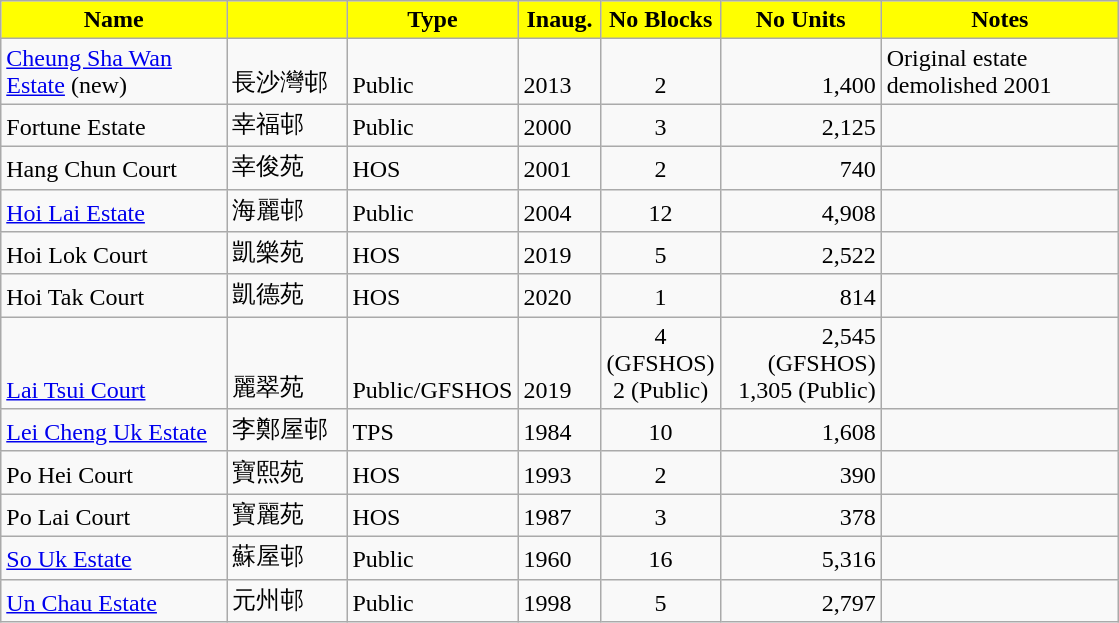<table class="wikitable">
<tr style="font-weight:bold;background-color:yellow" align="center" valign="top">
<td width="143.25" Height="12.75">Name</td>
<td width="72.75" align="center" valign="top"></td>
<td width="59.25" align="center" valign="top">Type</td>
<td width="48" align="center" valign="top">Inaug.</td>
<td width="48" align="center" valign="top">No Blocks</td>
<td width="100" align="center" valign="top">No Units</td>
<td width="150.75" align="center" valign="top">Notes</td>
</tr>
<tr valign="bottom">
<td Height="12.75"><a href='#'>Cheung Sha Wan Estate</a> (new)</td>
<td>長沙灣邨</td>
<td>Public</td>
<td>2013</td>
<td align="center">2</td>
<td align="right">1,400</td>
<td>Original estate demolished 2001</td>
</tr>
<tr valign="bottom">
<td Height="12.75">Fortune Estate</td>
<td>幸福邨</td>
<td>Public</td>
<td>2000</td>
<td align="center">3</td>
<td align="right">2,125</td>
<td></td>
</tr>
<tr valign="bottom">
<td Height="12.75">Hang Chun Court</td>
<td>幸俊苑</td>
<td>HOS</td>
<td>2001</td>
<td align="center">2</td>
<td align="right">740</td>
<td></td>
</tr>
<tr valign="bottom">
<td Height="12.75"><a href='#'>Hoi Lai Estate</a></td>
<td>海麗邨</td>
<td>Public</td>
<td>2004</td>
<td align="center">12</td>
<td align="right">4,908</td>
<td></td>
</tr>
<tr valign="bottom">
<td Height="12.75">Hoi Lok Court</td>
<td>凱樂苑</td>
<td>HOS</td>
<td>2019</td>
<td align="center">5</td>
<td align="right">2,522</td>
<td></td>
</tr>
<tr valign="bottom">
<td Height="12.75">Hoi Tak Court</td>
<td>凱德苑</td>
<td>HOS</td>
<td>2020</td>
<td align="center">1</td>
<td align="right">814</td>
<td></td>
</tr>
<tr valign="bottom">
<td Height="12.75"><a href='#'>Lai Tsui Court</a></td>
<td>麗翠苑</td>
<td>Public/GFSHOS</td>
<td>2019</td>
<td align="center">4 (GFSHOS)<br>2 (Public)</td>
<td align="right">2,545 (GFSHOS)<br>1,305 (Public)</td>
<td></td>
</tr>
<tr valign="bottom">
<td Height="12.75"><a href='#'>Lei Cheng Uk Estate</a></td>
<td>李鄭屋邨</td>
<td>TPS</td>
<td>1984</td>
<td align="center">10</td>
<td align="right">1,608</td>
<td></td>
</tr>
<tr valign="bottom">
<td Height="12.75">Po Hei Court</td>
<td>寶熙苑</td>
<td>HOS</td>
<td>1993</td>
<td align="center">2</td>
<td align="right">390</td>
<td></td>
</tr>
<tr valign="bottom">
<td Height="12.75">Po Lai Court</td>
<td>寶麗苑</td>
<td>HOS</td>
<td>1987</td>
<td align="center">3</td>
<td align="right">378</td>
<td></td>
</tr>
<tr valign="bottom">
<td Height="12.75"><a href='#'>So Uk Estate</a></td>
<td>蘇屋邨</td>
<td>Public</td>
<td>1960</td>
<td align="center">16</td>
<td align="right">5,316</td>
<td></td>
</tr>
<tr valign="bottom">
<td Height="12.75"><a href='#'>Un Chau Estate</a></td>
<td>元州邨</td>
<td>Public</td>
<td>1998</td>
<td align="center">5</td>
<td align="right">2,797</td>
<td></td>
</tr>
</table>
